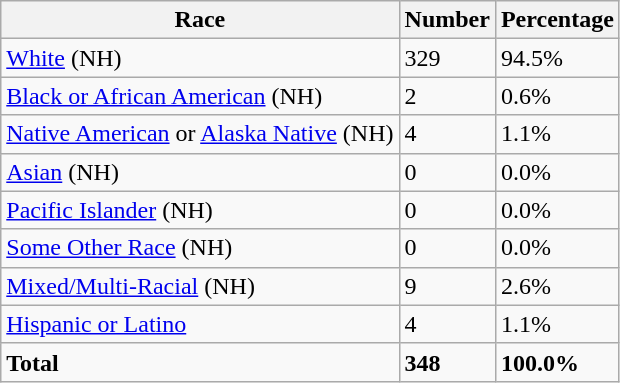<table class="wikitable">
<tr>
<th>Race</th>
<th>Number</th>
<th>Percentage</th>
</tr>
<tr>
<td><a href='#'>White</a> (NH)</td>
<td>329</td>
<td>94.5%</td>
</tr>
<tr>
<td><a href='#'>Black or African American</a> (NH)</td>
<td>2</td>
<td>0.6%</td>
</tr>
<tr>
<td><a href='#'>Native American</a> or <a href='#'>Alaska Native</a> (NH)</td>
<td>4</td>
<td>1.1%</td>
</tr>
<tr>
<td><a href='#'>Asian</a> (NH)</td>
<td>0</td>
<td>0.0%</td>
</tr>
<tr>
<td><a href='#'>Pacific Islander</a> (NH)</td>
<td>0</td>
<td>0.0%</td>
</tr>
<tr>
<td><a href='#'>Some Other Race</a> (NH)</td>
<td>0</td>
<td>0.0%</td>
</tr>
<tr>
<td><a href='#'>Mixed/Multi-Racial</a> (NH)</td>
<td>9</td>
<td>2.6%</td>
</tr>
<tr>
<td><a href='#'>Hispanic or Latino</a></td>
<td>4</td>
<td>1.1%</td>
</tr>
<tr>
<td><strong>Total</strong></td>
<td><strong>348</strong></td>
<td><strong>100.0%</strong></td>
</tr>
</table>
